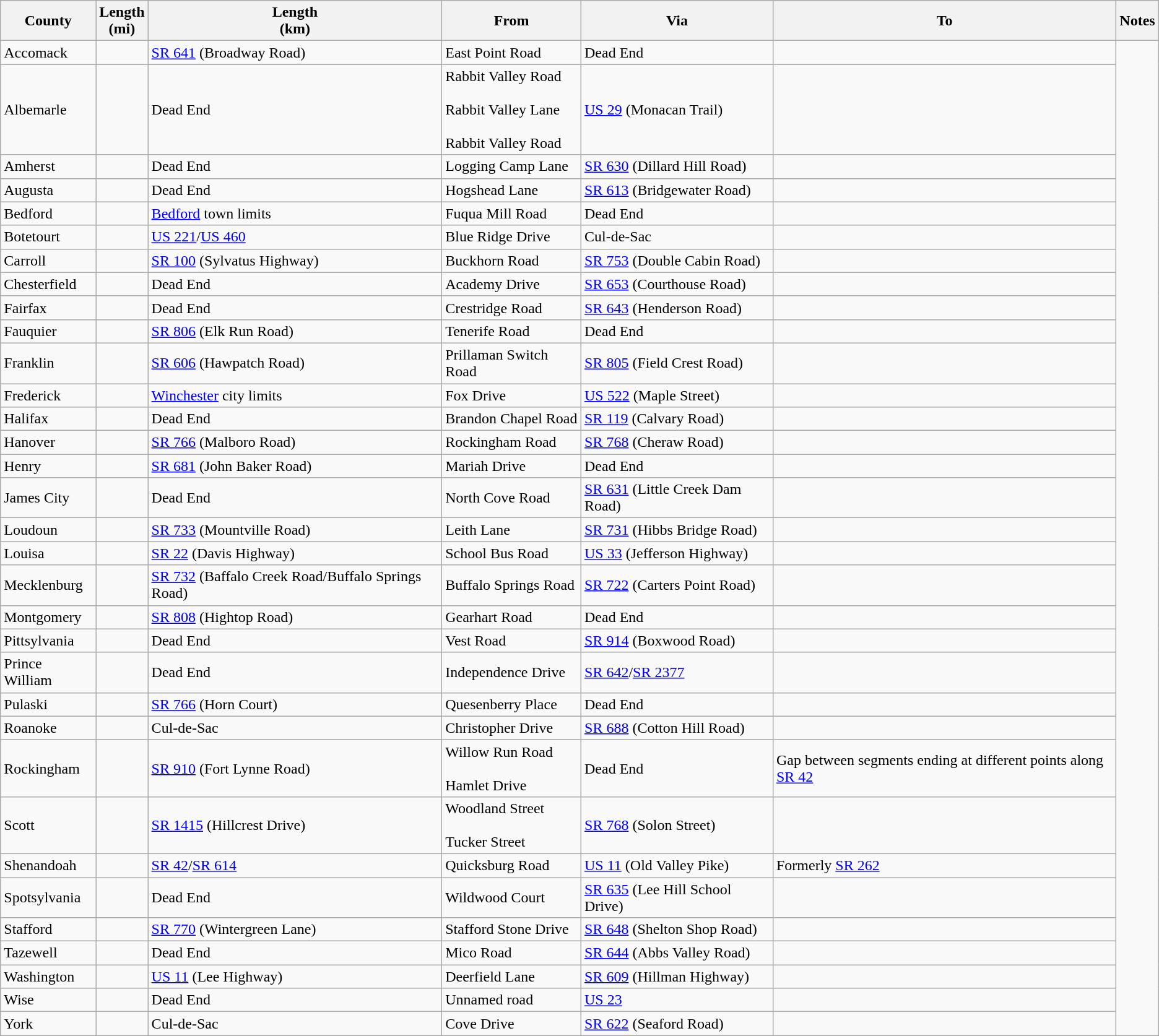<table class="wikitable sortable">
<tr>
<th>County</th>
<th>Length<br>(mi)</th>
<th>Length<br>(km)</th>
<th class="unsortable">From</th>
<th class="unsortable">Via</th>
<th class="unsortable">To</th>
<th class="unsortable">Notes</th>
</tr>
<tr>
<td id="Accomack">Accomack</td>
<td></td>
<td><a href='#'>SR 641</a> (Broadway Road)</td>
<td>East Point Road</td>
<td>Dead End</td>
<td></td>
</tr>
<tr>
<td id="Albemarle">Albemarle</td>
<td></td>
<td>Dead End</td>
<td>Rabbit Valley Road<br><br>Rabbit Valley Lane<br><br>Rabbit Valley Road</td>
<td><a href='#'>US 29</a> (Monacan Trail)</td>
<td><br>
</td>
</tr>
<tr>
<td id="Amherst">Amherst</td>
<td></td>
<td>Dead End</td>
<td>Logging Camp Lane</td>
<td><a href='#'>SR 630</a> (Dillard Hill Road)</td>
<td><br>
</td>
</tr>
<tr>
<td id="Augusta">Augusta</td>
<td></td>
<td>Dead End</td>
<td>Hogshead Lane</td>
<td><a href='#'>SR 613</a> (Bridgewater Road)</td>
<td><br></td>
</tr>
<tr>
<td id="Bedford">Bedford</td>
<td></td>
<td><a href='#'>Bedford</a> town limits</td>
<td>Fuqua Mill Road</td>
<td>Dead End</td>
<td><br></td>
</tr>
<tr>
<td id="Botetourt">Botetourt</td>
<td></td>
<td><a href='#'>US 221</a>/<a href='#'>US 460</a></td>
<td>Blue Ridge Drive</td>
<td>Cul-de-Sac</td>
<td><br>



</td>
</tr>
<tr>
<td id="Carroll">Carroll</td>
<td></td>
<td><a href='#'>SR 100</a> (Sylvatus Highway)</td>
<td>Buckhorn Road</td>
<td><a href='#'>SR 753</a> (Double Cabin Road)</td>
<td><br>
</td>
</tr>
<tr>
<td id="Chesterfield">Chesterfield</td>
<td></td>
<td>Dead End</td>
<td>Academy Drive</td>
<td><a href='#'>SR 653</a> (Courthouse Road)</td>
<td><br>





</td>
</tr>
<tr>
<td id="Fairfax">Fairfax</td>
<td></td>
<td>Dead End</td>
<td>Crestridge Road</td>
<td><a href='#'>SR 643</a> (Henderson Road)</td>
<td></td>
</tr>
<tr>
<td id="Fauquier">Fauquier</td>
<td></td>
<td><a href='#'>SR 806</a> (Elk Run Road)</td>
<td>Tenerife Road</td>
<td>Dead End</td>
<td><br>
</td>
</tr>
<tr>
<td id="Franklin">Franklin</td>
<td></td>
<td><a href='#'>SR 606</a> (Hawpatch Road)</td>
<td>Prillaman Switch Road</td>
<td><a href='#'>SR 805</a> (Field Crest Road)</td>
<td></td>
</tr>
<tr>
<td id="Frederick">Frederick</td>
<td></td>
<td><a href='#'>Winchester</a> city limits</td>
<td>Fox Drive</td>
<td><a href='#'>US 522</a> (Maple Street)</td>
<td><br>




</td>
</tr>
<tr>
<td id="Halifax">Halifax</td>
<td></td>
<td>Dead End</td>
<td>Brandon Chapel Road</td>
<td><a href='#'>SR 119</a> (Calvary Road)</td>
<td></td>
</tr>
<tr>
<td id="Hanover">Hanover</td>
<td></td>
<td><a href='#'>SR 766</a> (Malboro Road)</td>
<td>Rockingham Road</td>
<td><a href='#'>SR 768</a> (Cheraw Road)</td>
<td><br></td>
</tr>
<tr>
<td id="Henry">Henry</td>
<td></td>
<td><a href='#'>SR 681</a> (John Baker Road)</td>
<td>Mariah Drive</td>
<td>Dead End</td>
<td><br>
</td>
</tr>
<tr>
<td id="James City">James City</td>
<td></td>
<td>Dead End</td>
<td>North Cove Road</td>
<td><a href='#'>SR 631</a> (Little Creek Dam Road)</td>
<td><br>



</td>
</tr>
<tr>
<td id="Loudoun">Loudoun</td>
<td></td>
<td><a href='#'>SR 733</a> (Mountville Road)</td>
<td>Leith Lane</td>
<td><a href='#'>SR 731</a> (Hibbs Bridge Road)</td>
<td></td>
</tr>
<tr>
<td id="Louisa">Louisa</td>
<td></td>
<td><a href='#'>SR 22</a> (Davis Highway)</td>
<td>School Bus Road</td>
<td><a href='#'>US 33</a> (Jefferson Highway)</td>
<td><br>

</td>
</tr>
<tr>
<td id="Mecklenburg">Mecklenburg</td>
<td></td>
<td><a href='#'>SR 732</a> (Baffalo Creek Road/Buffalo Springs Road)</td>
<td>Buffalo Springs Road</td>
<td><a href='#'>SR 722</a> (Carters Point Road)</td>
<td><br></td>
</tr>
<tr>
<td id="Montgomery">Montgomery</td>
<td></td>
<td><a href='#'>SR 808</a> (Hightop Road)</td>
<td>Gearhart Road</td>
<td>Dead End</td>
<td><br>






</td>
</tr>
<tr>
<td id="Pittsylvania">Pittsylvania</td>
<td></td>
<td>Dead End</td>
<td>Vest Road</td>
<td><a href='#'>SR 914</a> (Boxwood Road)</td>
<td><br>

</td>
</tr>
<tr>
<td id="Prince William">Prince William</td>
<td></td>
<td>Dead End</td>
<td>Independence Drive</td>
<td><a href='#'>SR 642</a>/<a href='#'>SR 2377</a></td>
<td></td>
</tr>
<tr>
<td id="Pulaski">Pulaski</td>
<td></td>
<td><a href='#'>SR 766</a> (Horn Court)</td>
<td>Quesenberry Place</td>
<td>Dead End</td>
<td><br>
</td>
</tr>
<tr>
<td id="Roanoke">Roanoke</td>
<td></td>
<td>Cul-de-Sac</td>
<td>Christopher Drive</td>
<td><a href='#'>SR 688</a> (Cotton Hill Road)</td>
<td><br></td>
</tr>
<tr>
<td id="Rockingham">Rockingham</td>
<td></td>
<td><a href='#'>SR 910</a> (Fort Lynne Road)</td>
<td>Willow Run Road<br><br>Hamlet Drive</td>
<td>Dead End</td>
<td>Gap between segments ending at different points along <a href='#'>SR 42</a><br></td>
</tr>
<tr>
<td id="Scott">Scott</td>
<td></td>
<td><a href='#'>SR 1415</a> (Hillcrest Drive)</td>
<td>Woodland Street<br><br>Tucker Street</td>
<td><a href='#'>SR 768</a> (Solon Street)</td>
<td></td>
</tr>
<tr>
<td id="Shenandoah">Shenandoah</td>
<td></td>
<td><a href='#'>SR 42</a>/<a href='#'>SR 614</a></td>
<td>Quicksburg Road</td>
<td><a href='#'>US 11</a> (Old Valley Pike)</td>
<td>Formerly <a href='#'>SR 262</a><br>
</td>
</tr>
<tr>
<td id="Spotsylvania">Spotsylvania</td>
<td></td>
<td>Dead End</td>
<td>Wildwood Court</td>
<td><a href='#'>SR 635</a> (Lee Hill School Drive)</td>
<td></td>
</tr>
<tr>
<td id="Stafford">Stafford</td>
<td></td>
<td><a href='#'>SR 770</a> (Wintergreen Lane)</td>
<td>Stafford Stone Drive</td>
<td><a href='#'>SR 648</a> (Shelton Shop Road)</td>
<td><br>
</td>
</tr>
<tr>
<td id="Tazewell">Tazewell</td>
<td></td>
<td>Dead End</td>
<td>Mico Road</td>
<td><a href='#'>SR 644</a> (Abbs Valley Road)</td>
<td><br></td>
</tr>
<tr>
<td id="Washington">Washington</td>
<td></td>
<td><a href='#'>US 11</a> (Lee Highway)</td>
<td>Deerfield Lane</td>
<td><a href='#'>SR 609</a> (Hillman Highway)</td>
<td><br></td>
</tr>
<tr>
<td id="Wise">Wise</td>
<td></td>
<td>Dead End</td>
<td>Unnamed road</td>
<td><a href='#'>US 23</a></td>
<td><br></td>
</tr>
<tr>
<td id="York">York</td>
<td></td>
<td>Cul-de-Sac</td>
<td>Cove Drive</td>
<td><a href='#'>SR 622</a> (Seaford Road)</td>
<td></td>
</tr>
</table>
